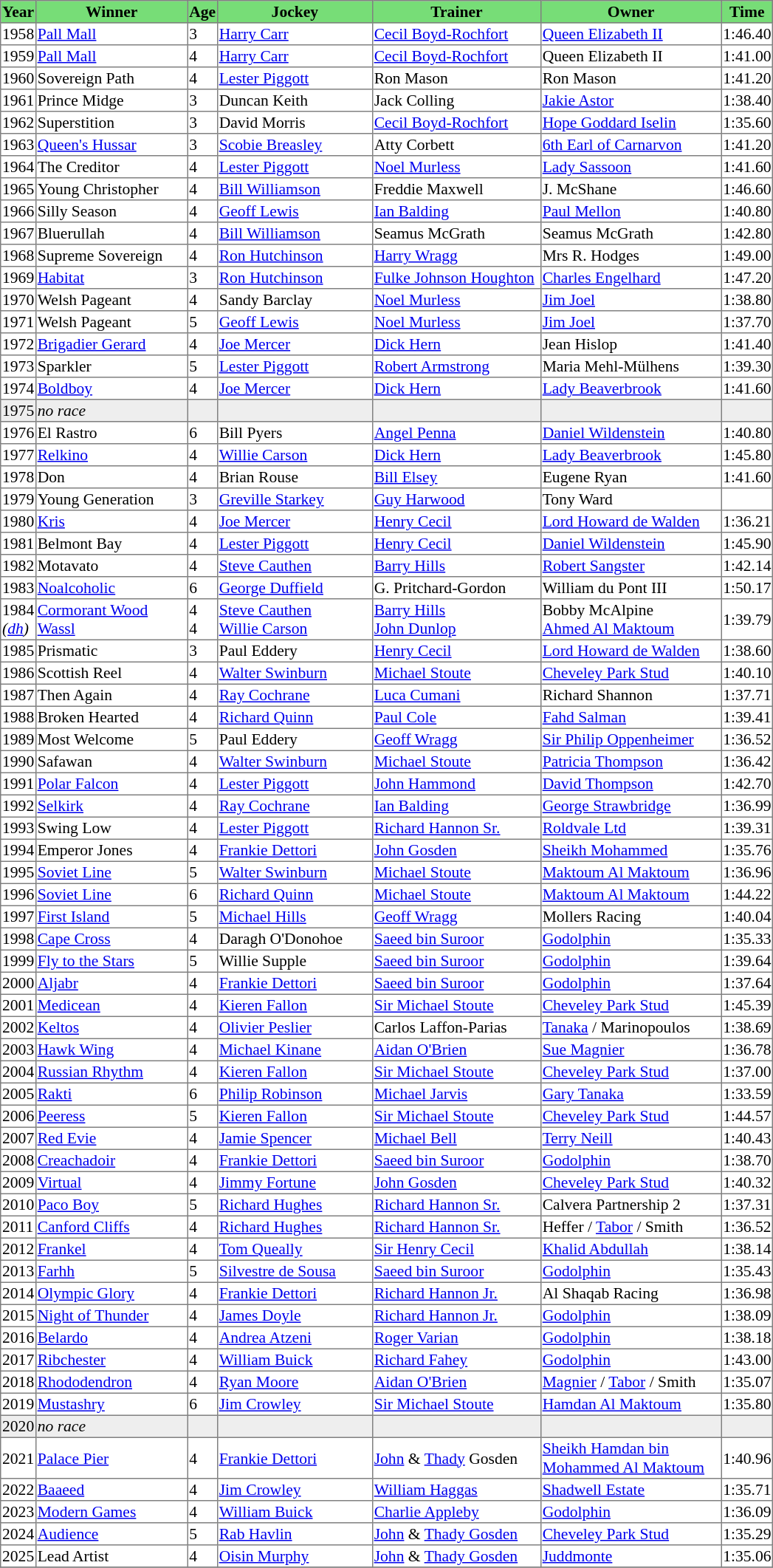<table class = "sortable" | border="1" style="border-collapse: collapse; font-size:90%">
<tr bgcolor="#77dd77" align="center">
<th>Year</th>
<th>Winner</th>
<th>Age</th>
<th>Jockey</th>
<th>Trainer</th>
<th>Owner</th>
<th>Time</th>
</tr>
<tr>
<td>1958</td>
<td width=134px><a href='#'>Pall Mall</a></td>
<td>3</td>
<td width=137px><a href='#'>Harry Carr</a></td>
<td width=149px><a href='#'>Cecil Boyd-Rochfort</a></td>
<td width=160px><a href='#'>Queen Elizabeth II</a></td>
<td>1:46.40</td>
</tr>
<tr>
<td>1959</td>
<td><a href='#'>Pall Mall</a></td>
<td>4</td>
<td><a href='#'>Harry Carr</a></td>
<td><a href='#'>Cecil Boyd-Rochfort</a></td>
<td>Queen Elizabeth II</td>
<td>1:41.00</td>
</tr>
<tr>
<td>1960</td>
<td>Sovereign Path</td>
<td>4</td>
<td><a href='#'>Lester Piggott</a></td>
<td>Ron Mason</td>
<td>Ron Mason</td>
<td>1:41.20</td>
</tr>
<tr>
<td>1961</td>
<td>Prince Midge</td>
<td>3</td>
<td>Duncan Keith</td>
<td>Jack Colling</td>
<td><a href='#'>Jakie Astor</a></td>
<td>1:38.40</td>
</tr>
<tr>
<td>1962</td>
<td>Superstition</td>
<td>3</td>
<td>David Morris</td>
<td><a href='#'>Cecil Boyd-Rochfort</a></td>
<td><a href='#'>Hope Goddard Iselin</a></td>
<td>1:35.60</td>
</tr>
<tr>
<td>1963</td>
<td><a href='#'>Queen's Hussar</a></td>
<td>3</td>
<td><a href='#'>Scobie Breasley</a></td>
<td>Atty Corbett</td>
<td><a href='#'>6th Earl of Carnarvon</a></td>
<td>1:41.20</td>
</tr>
<tr>
<td>1964</td>
<td>The Creditor</td>
<td>4</td>
<td><a href='#'>Lester Piggott</a></td>
<td><a href='#'>Noel Murless</a></td>
<td><a href='#'>Lady Sassoon</a></td>
<td>1:41.60</td>
</tr>
<tr>
<td>1965</td>
<td>Young Christopher</td>
<td>4</td>
<td><a href='#'>Bill Williamson</a></td>
<td>Freddie Maxwell</td>
<td>J. McShane</td>
<td>1:46.60</td>
</tr>
<tr>
<td>1966</td>
<td>Silly Season</td>
<td>4</td>
<td><a href='#'>Geoff Lewis</a></td>
<td><a href='#'>Ian Balding</a></td>
<td><a href='#'>Paul Mellon</a></td>
<td>1:40.80</td>
</tr>
<tr>
<td>1967</td>
<td>Bluerullah</td>
<td>4</td>
<td><a href='#'>Bill Williamson</a></td>
<td>Seamus McGrath</td>
<td>Seamus McGrath</td>
<td>1:42.80</td>
</tr>
<tr>
<td>1968</td>
<td><span>Supreme Sovereign</span></td>
<td>4</td>
<td><a href='#'>Ron Hutchinson</a></td>
<td><a href='#'>Harry Wragg</a></td>
<td>Mrs R. Hodges</td>
<td>1:49.00</td>
</tr>
<tr>
<td>1969</td>
<td><a href='#'>Habitat</a></td>
<td>3</td>
<td><a href='#'>Ron Hutchinson</a></td>
<td><a href='#'>Fulke Johnson Houghton</a></td>
<td><a href='#'>Charles Engelhard</a></td>
<td>1:47.20</td>
</tr>
<tr>
<td>1970</td>
<td>Welsh Pageant</td>
<td>4</td>
<td>Sandy Barclay</td>
<td><a href='#'>Noel Murless</a></td>
<td><a href='#'>Jim Joel</a></td>
<td>1:38.80</td>
</tr>
<tr>
<td>1971</td>
<td>Welsh Pageant</td>
<td>5</td>
<td><a href='#'>Geoff Lewis</a></td>
<td><a href='#'>Noel Murless</a></td>
<td><a href='#'>Jim Joel</a></td>
<td>1:37.70</td>
</tr>
<tr>
<td>1972</td>
<td><a href='#'>Brigadier Gerard</a></td>
<td>4</td>
<td><a href='#'>Joe Mercer</a></td>
<td><a href='#'>Dick Hern</a></td>
<td>Jean Hislop</td>
<td>1:41.40</td>
</tr>
<tr>
<td>1973</td>
<td>Sparkler</td>
<td>5</td>
<td><a href='#'>Lester Piggott</a></td>
<td><a href='#'>Robert Armstrong</a></td>
<td>Maria Mehl-Mülhens</td>
<td>1:39.30</td>
</tr>
<tr>
<td>1974</td>
<td><a href='#'>Boldboy</a></td>
<td>4</td>
<td><a href='#'>Joe Mercer</a></td>
<td><a href='#'>Dick Hern</a></td>
<td><a href='#'>Lady Beaverbrook</a></td>
<td>1:41.60</td>
</tr>
<tr bgcolor="#eeeeee">
<td>1975</td>
<td><em>no race</em> </td>
<td></td>
<td></td>
<td></td>
<td></td>
<td></td>
</tr>
<tr>
<td>1976</td>
<td>El Rastro</td>
<td>6</td>
<td>Bill Pyers</td>
<td><a href='#'>Angel Penna</a></td>
<td><a href='#'>Daniel Wildenstein</a></td>
<td>1:40.80</td>
</tr>
<tr>
<td>1977</td>
<td><a href='#'>Relkino</a></td>
<td>4</td>
<td><a href='#'>Willie Carson</a></td>
<td><a href='#'>Dick Hern</a></td>
<td><a href='#'>Lady Beaverbrook</a></td>
<td>1:45.80</td>
</tr>
<tr>
<td>1978</td>
<td>Don</td>
<td>4</td>
<td>Brian Rouse</td>
<td><a href='#'>Bill Elsey</a></td>
<td>Eugene Ryan</td>
<td>1:41.60</td>
</tr>
<tr>
<td>1979</td>
<td>Young Generation</td>
<td>3</td>
<td><a href='#'>Greville Starkey</a></td>
<td><a href='#'>Guy Harwood</a></td>
<td>Tony Ward</td>
<td></td>
</tr>
<tr>
<td>1980</td>
<td><a href='#'>Kris</a></td>
<td>4</td>
<td><a href='#'>Joe Mercer</a></td>
<td><a href='#'>Henry Cecil</a></td>
<td><span><a href='#'>Lord Howard de Walden</a></span></td>
<td>1:36.21</td>
</tr>
<tr>
<td>1981</td>
<td>Belmont Bay</td>
<td>4</td>
<td><a href='#'>Lester Piggott</a></td>
<td><a href='#'>Henry Cecil</a></td>
<td><a href='#'>Daniel Wildenstein</a></td>
<td>1:45.90</td>
</tr>
<tr>
<td>1982</td>
<td>Motavato</td>
<td>4</td>
<td><a href='#'>Steve Cauthen</a></td>
<td><a href='#'>Barry Hills</a></td>
<td><a href='#'>Robert Sangster</a></td>
<td>1:42.14</td>
</tr>
<tr>
<td>1983</td>
<td><a href='#'>Noalcoholic</a></td>
<td>6</td>
<td><a href='#'>George Duffield</a></td>
<td>G. Pritchard-Gordon </td>
<td>William du Pont III</td>
<td>1:50.17</td>
</tr>
<tr>
<td>1984<br><em>(<a href='#'>dh</a>)</em></td>
<td><a href='#'>Cormorant Wood</a><br><a href='#'>Wassl</a></td>
<td>4<br>4</td>
<td><a href='#'>Steve Cauthen</a><br><a href='#'>Willie Carson</a></td>
<td><a href='#'>Barry Hills</a><br><a href='#'>John Dunlop</a></td>
<td>Bobby McAlpine<br><a href='#'>Ahmed Al Maktoum</a></td>
<td>1:39.79</td>
</tr>
<tr>
<td>1985</td>
<td>Prismatic</td>
<td>3</td>
<td>Paul Eddery</td>
<td><a href='#'>Henry Cecil</a></td>
<td><span><a href='#'>Lord Howard de Walden</a></span></td>
<td>1:38.60</td>
</tr>
<tr>
<td>1986</td>
<td>Scottish Reel</td>
<td>4</td>
<td><a href='#'>Walter Swinburn</a></td>
<td><a href='#'>Michael Stoute</a></td>
<td><a href='#'>Cheveley Park Stud</a></td>
<td>1:40.10</td>
</tr>
<tr>
<td>1987</td>
<td>Then Again</td>
<td>4</td>
<td><a href='#'>Ray Cochrane</a></td>
<td><a href='#'>Luca Cumani</a></td>
<td>Richard Shannon</td>
<td>1:37.71</td>
</tr>
<tr>
<td>1988</td>
<td>Broken Hearted</td>
<td>4</td>
<td><a href='#'>Richard Quinn</a></td>
<td><a href='#'>Paul Cole</a></td>
<td><a href='#'>Fahd Salman</a></td>
<td>1:39.41</td>
</tr>
<tr>
<td>1989</td>
<td>Most Welcome</td>
<td>5</td>
<td>Paul Eddery</td>
<td><a href='#'>Geoff Wragg</a></td>
<td><a href='#'>Sir Philip Oppenheimer</a></td>
<td>1:36.52</td>
</tr>
<tr>
<td>1990</td>
<td>Safawan</td>
<td>4</td>
<td><a href='#'>Walter Swinburn</a></td>
<td><a href='#'>Michael Stoute</a></td>
<td><a href='#'>Patricia Thompson</a></td>
<td>1:36.42</td>
</tr>
<tr>
<td>1991</td>
<td><a href='#'>Polar Falcon</a></td>
<td>4</td>
<td><a href='#'>Lester Piggott</a></td>
<td><a href='#'>John Hammond</a></td>
<td><a href='#'>David Thompson</a></td>
<td>1:42.70</td>
</tr>
<tr>
<td>1992</td>
<td><a href='#'>Selkirk</a></td>
<td>4</td>
<td><a href='#'>Ray Cochrane</a></td>
<td><a href='#'>Ian Balding</a></td>
<td><a href='#'>George Strawbridge</a></td>
<td>1:36.99</td>
</tr>
<tr>
<td>1993</td>
<td>Swing Low</td>
<td>4</td>
<td><a href='#'>Lester Piggott</a></td>
<td><a href='#'>Richard Hannon Sr.</a></td>
<td><a href='#'>Roldvale Ltd</a></td>
<td>1:39.31</td>
</tr>
<tr>
<td>1994</td>
<td>Emperor Jones</td>
<td>4</td>
<td><a href='#'>Frankie Dettori</a></td>
<td><a href='#'>John Gosden</a></td>
<td><a href='#'>Sheikh Mohammed</a></td>
<td>1:35.76</td>
</tr>
<tr>
<td>1995</td>
<td><a href='#'>Soviet Line</a></td>
<td>5</td>
<td><a href='#'>Walter Swinburn</a></td>
<td><a href='#'>Michael Stoute</a></td>
<td><a href='#'>Maktoum Al Maktoum</a></td>
<td>1:36.96</td>
</tr>
<tr>
<td>1996</td>
<td><a href='#'>Soviet Line</a></td>
<td>6</td>
<td><a href='#'>Richard Quinn</a></td>
<td><a href='#'>Michael Stoute</a></td>
<td><a href='#'>Maktoum Al Maktoum</a></td>
<td>1:44.22</td>
</tr>
<tr>
<td>1997</td>
<td><a href='#'>First Island</a></td>
<td>5</td>
<td><a href='#'>Michael Hills</a></td>
<td><a href='#'>Geoff Wragg</a></td>
<td>Mollers Racing</td>
<td>1:40.04</td>
</tr>
<tr>
<td>1998</td>
<td><a href='#'>Cape Cross</a></td>
<td>4</td>
<td>Daragh O'Donohoe</td>
<td><a href='#'>Saeed bin Suroor</a></td>
<td><a href='#'>Godolphin</a></td>
<td>1:35.33</td>
</tr>
<tr>
<td>1999</td>
<td><a href='#'>Fly to the Stars</a></td>
<td>5</td>
<td>Willie Supple</td>
<td><a href='#'>Saeed bin Suroor</a></td>
<td><a href='#'>Godolphin</a></td>
<td>1:39.64</td>
</tr>
<tr>
<td>2000</td>
<td><a href='#'>Aljabr</a></td>
<td>4</td>
<td><a href='#'>Frankie Dettori</a></td>
<td><a href='#'>Saeed bin Suroor</a></td>
<td><a href='#'>Godolphin</a></td>
<td>1:37.64</td>
</tr>
<tr>
<td>2001</td>
<td><a href='#'>Medicean</a></td>
<td>4</td>
<td><a href='#'>Kieren Fallon</a></td>
<td><a href='#'>Sir Michael Stoute</a></td>
<td><a href='#'>Cheveley Park Stud</a></td>
<td>1:45.39</td>
</tr>
<tr>
<td>2002</td>
<td><a href='#'>Keltos</a></td>
<td>4</td>
<td><a href='#'>Olivier Peslier</a></td>
<td>Carlos Laffon-Parias</td>
<td><a href='#'>Tanaka</a> / Marinopoulos </td>
<td>1:38.69</td>
</tr>
<tr>
<td>2003</td>
<td><a href='#'>Hawk Wing</a></td>
<td>4</td>
<td><a href='#'>Michael Kinane</a></td>
<td><a href='#'>Aidan O'Brien</a></td>
<td><a href='#'>Sue Magnier</a></td>
<td>1:36.78</td>
</tr>
<tr>
<td>2004</td>
<td><a href='#'>Russian Rhythm</a></td>
<td>4</td>
<td><a href='#'>Kieren Fallon</a></td>
<td><a href='#'>Sir Michael Stoute</a></td>
<td><a href='#'>Cheveley Park Stud</a></td>
<td>1:37.00</td>
</tr>
<tr>
<td>2005</td>
<td><a href='#'>Rakti</a></td>
<td>6</td>
<td><a href='#'>Philip Robinson</a></td>
<td><a href='#'>Michael Jarvis</a></td>
<td><a href='#'>Gary Tanaka</a></td>
<td>1:33.59</td>
</tr>
<tr>
<td>2006</td>
<td><a href='#'>Peeress</a></td>
<td>5</td>
<td><a href='#'>Kieren Fallon</a></td>
<td><a href='#'>Sir Michael Stoute</a></td>
<td><a href='#'>Cheveley Park Stud</a></td>
<td>1:44.57</td>
</tr>
<tr>
<td>2007</td>
<td><a href='#'>Red Evie</a></td>
<td>4</td>
<td><a href='#'>Jamie Spencer</a></td>
<td><a href='#'>Michael Bell</a></td>
<td><a href='#'>Terry Neill</a></td>
<td>1:40.43</td>
</tr>
<tr>
<td>2008</td>
<td><a href='#'>Creachadoir</a></td>
<td>4</td>
<td><a href='#'>Frankie Dettori</a></td>
<td><a href='#'>Saeed bin Suroor</a></td>
<td><a href='#'>Godolphin</a></td>
<td>1:38.70</td>
</tr>
<tr>
<td>2009</td>
<td><a href='#'>Virtual</a></td>
<td>4</td>
<td><a href='#'>Jimmy Fortune</a></td>
<td><a href='#'>John Gosden</a></td>
<td><a href='#'>Cheveley Park Stud</a></td>
<td>1:40.32</td>
</tr>
<tr>
<td>2010</td>
<td><a href='#'>Paco Boy</a></td>
<td>5</td>
<td><a href='#'>Richard Hughes</a></td>
<td><a href='#'>Richard Hannon Sr.</a></td>
<td>Calvera Partnership 2</td>
<td>1:37.31</td>
</tr>
<tr>
<td>2011</td>
<td><a href='#'>Canford Cliffs</a></td>
<td>4</td>
<td><a href='#'>Richard Hughes</a></td>
<td><a href='#'>Richard Hannon Sr.</a></td>
<td>Heffer  / <a href='#'>Tabor</a> / Smith </td>
<td>1:36.52</td>
</tr>
<tr>
<td>2012</td>
<td><a href='#'>Frankel</a></td>
<td>4</td>
<td><a href='#'>Tom Queally</a></td>
<td><a href='#'>Sir Henry Cecil</a></td>
<td><a href='#'>Khalid Abdullah</a></td>
<td>1:38.14</td>
</tr>
<tr>
<td>2013</td>
<td><a href='#'>Farhh</a></td>
<td>5</td>
<td><a href='#'>Silvestre de Sousa</a></td>
<td><a href='#'>Saeed bin Suroor</a></td>
<td><a href='#'>Godolphin</a></td>
<td>1:35.43</td>
</tr>
<tr>
<td>2014</td>
<td><a href='#'>Olympic Glory</a></td>
<td>4</td>
<td><a href='#'>Frankie Dettori</a></td>
<td><a href='#'>Richard Hannon Jr.</a></td>
<td>Al Shaqab Racing</td>
<td>1:36.98</td>
</tr>
<tr>
<td>2015</td>
<td><a href='#'>Night of Thunder</a></td>
<td>4</td>
<td><a href='#'>James Doyle</a></td>
<td><a href='#'>Richard Hannon Jr.</a></td>
<td><a href='#'>Godolphin</a></td>
<td>1:38.09</td>
</tr>
<tr>
<td>2016</td>
<td><a href='#'>Belardo</a></td>
<td>4</td>
<td><a href='#'>Andrea Atzeni</a></td>
<td><a href='#'>Roger Varian</a></td>
<td><a href='#'>Godolphin</a></td>
<td>1:38.18</td>
</tr>
<tr>
<td>2017</td>
<td><a href='#'>Ribchester</a></td>
<td>4</td>
<td><a href='#'>William Buick</a></td>
<td><a href='#'>Richard Fahey</a></td>
<td><a href='#'>Godolphin</a></td>
<td>1:43.00</td>
</tr>
<tr>
<td>2018</td>
<td><a href='#'>Rhododendron</a></td>
<td>4</td>
<td><a href='#'>Ryan Moore</a></td>
<td><a href='#'>Aidan O'Brien</a></td>
<td><a href='#'>Magnier</a> / <a href='#'>Tabor</a> / Smith </td>
<td>1:35.07</td>
</tr>
<tr>
<td>2019</td>
<td><a href='#'>Mustashry</a></td>
<td>6</td>
<td><a href='#'>Jim Crowley</a></td>
<td><a href='#'>Sir Michael Stoute</a></td>
<td><a href='#'>Hamdan Al Maktoum</a></td>
<td>1:35.80</td>
</tr>
<tr bgcolor="#eeeeee">
<td data-sort-value="2020">2020</td>
<td><em>no race</em> </td>
<td></td>
<td></td>
<td></td>
<td></td>
<td></td>
</tr>
<tr>
<td>2021</td>
<td><a href='#'>Palace Pier</a></td>
<td>4</td>
<td><a href='#'>Frankie Dettori</a></td>
<td><a href='#'>John</a> & <a href='#'>Thady</a> Gosden</td>
<td><a href='#'>Sheikh Hamdan bin Mohammed Al Maktoum</a></td>
<td>1:40.96</td>
</tr>
<tr>
<td>2022</td>
<td><a href='#'>Baaeed</a></td>
<td>4</td>
<td><a href='#'>Jim Crowley</a></td>
<td><a href='#'>William Haggas</a></td>
<td><a href='#'>Shadwell Estate</a></td>
<td>1:35.71</td>
</tr>
<tr>
<td>2023</td>
<td><a href='#'>Modern Games</a></td>
<td>4</td>
<td><a href='#'>William Buick</a></td>
<td><a href='#'>Charlie Appleby</a></td>
<td><a href='#'>Godolphin</a></td>
<td>1:36.09</td>
</tr>
<tr>
<td>2024</td>
<td><a href='#'>Audience</a></td>
<td>5</td>
<td><a href='#'>Rab Havlin</a></td>
<td><a href='#'>John</a> & <a href='#'>Thady Gosden</a></td>
<td><a href='#'>Cheveley Park Stud</a></td>
<td>1:35.29</td>
</tr>
<tr>
<td>2025</td>
<td>Lead Artist</td>
<td>4</td>
<td><a href='#'>Oisin Murphy</a></td>
<td><a href='#'>John</a> & <a href='#'>Thady Gosden</a></td>
<td><a href='#'>Juddmonte</a></td>
<td>1:35.06</td>
</tr>
<tr>
</tr>
</table>
